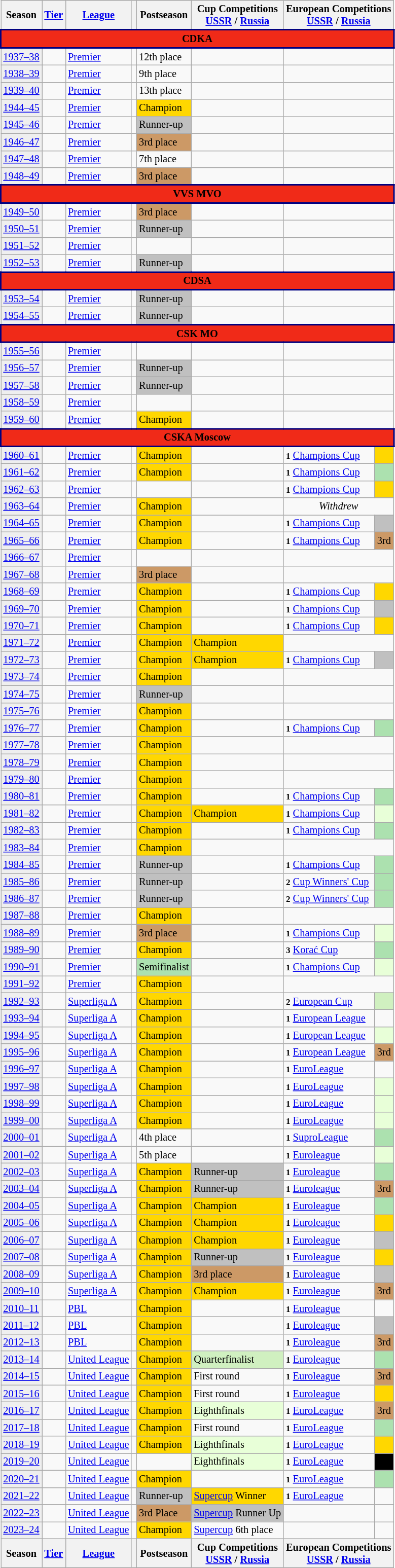<table class="wikitable" style="font-size:85%; text-align:left">
<tr>
<th>Season</th>
<th><a href='#'>Tier</a></th>
<th><a href='#'>League</a></th>
<th></th>
<th>Postseason</th>
<th>Cup Competitions <br><a href='#'>USSR</a> / <a href='#'>Russia</a></th>
<th colspan=2>European Competitions <br><a href='#'>USSR</a> / <a href='#'>Russia</a></th>
</tr>
<tr>
<td colspan="16" align=center style="border:2px solid navy;background-color:#F02A18"><span><strong>CDKA</strong></span></td>
</tr>
<tr>
<td bgcolor=#efefef><a href='#'>1937–38</a></td>
<td></td>
<td align=left><a href='#'>Premier</a></td>
<td></td>
<td>12th place</td>
<td align=center></td>
<td align=center colspan=2></td>
</tr>
<tr>
<td bgcolor=#efefef><a href='#'>1938–39</a></td>
<td></td>
<td align=left><a href='#'>Premier</a></td>
<td></td>
<td>9th place</td>
<td align=center></td>
<td align=center colspan=2></td>
</tr>
<tr>
<td bgcolor=#efefef><a href='#'>1939–40</a></td>
<td></td>
<td align=left><a href='#'>Premier</a></td>
<td></td>
<td>13th place</td>
<td align=center></td>
<td align=center colspan=2></td>
</tr>
<tr>
<td bgcolor=#efefef><a href='#'>1944–45</a></td>
<td></td>
<td align=left><a href='#'>Premier</a></td>
<td></td>
<td style="background:gold">Champion</td>
<td align=center></td>
<td align=center colspan=2></td>
</tr>
<tr>
<td bgcolor=#efefef><a href='#'>1945–46</a></td>
<td></td>
<td align=left><a href='#'>Premier</a></td>
<td></td>
<td style="background:silver">Runner-up</td>
<td align=center></td>
<td align=center colspan=2></td>
</tr>
<tr>
<td bgcolor=#efefef><a href='#'>1946–47</a></td>
<td></td>
<td align=left><a href='#'>Premier</a></td>
<td></td>
<td style="background:#CC9966">3rd place</td>
<td align=center></td>
<td align=center colspan=2></td>
</tr>
<tr>
<td bgcolor=#efefef><a href='#'>1947–48</a></td>
<td></td>
<td align=left><a href='#'>Premier</a></td>
<td></td>
<td>7th place</td>
<td align=center></td>
<td align=center colspan=2></td>
</tr>
<tr>
<td bgcolor=#efefef><a href='#'>1948–49</a></td>
<td></td>
<td align=left><a href='#'>Premier</a></td>
<td></td>
<td style="background:#CC9966">3rd place</td>
<td align=center></td>
<td align=center colspan=2></td>
</tr>
<tr>
<td colspan="16"  align=center style="border:2px solid navy;background-color:#F02A18"><span><strong>VVS MVO</strong></span></td>
</tr>
<tr>
<td bgcolor=#efefef><a href='#'>1949–50</a></td>
<td></td>
<td align=left><a href='#'>Premier</a></td>
<td></td>
<td style="background:#CC9966">3rd place</td>
<td align=center></td>
<td align=center colspan=2></td>
</tr>
<tr>
<td bgcolor=#efefef><a href='#'>1950–51</a></td>
<td></td>
<td align=left><a href='#'>Premier</a></td>
<td></td>
<td style="background:silver">Runner-up</td>
<td align=center></td>
<td align=center colspan=2></td>
</tr>
<tr>
<td bgcolor=#efefef><a href='#'>1951–52</a></td>
<td></td>
<td align=left><a href='#'>Premier</a></td>
<td align=center></td>
<td align=center></td>
<td align=center></td>
<td align=center colspan=2></td>
</tr>
<tr>
<td bgcolor=#efefef><a href='#'>1952–53</a></td>
<td></td>
<td align=left><a href='#'>Premier</a></td>
<td></td>
<td style="background:silver">Runner-up</td>
<td align=center></td>
<td align=center colspan=2></td>
</tr>
<tr>
<td colspan="16" align=center style="border:2px solid navy;background-color:#F02A18"><span><strong>CDSA</strong></span></td>
</tr>
<tr>
<td bgcolor=#efefef><a href='#'>1953–54</a></td>
<td></td>
<td align=left><a href='#'>Premier</a></td>
<td></td>
<td style="background:silver">Runner-up</td>
<td align=center></td>
<td align=center colspan=2></td>
</tr>
<tr>
<td bgcolor=#efefef><a href='#'>1954–55</a></td>
<td></td>
<td align=left><a href='#'>Premier</a></td>
<td></td>
<td style="background:silver">Runner-up</td>
<td align=center></td>
<td align=center colspan=2></td>
</tr>
<tr>
<td colspan="16"  align=center style="border:2px solid navy;background-color:#F02A18"><span><strong>CSK MO</strong></span></td>
</tr>
<tr>
<td bgcolor=#efefef><a href='#'>1955–56</a></td>
<td></td>
<td align=left><a href='#'>Premier</a></td>
<td align=center></td>
<td align=center></td>
<td align=center></td>
<td align=center colspan=2></td>
</tr>
<tr>
<td bgcolor=#efefef><a href='#'>1956–57</a></td>
<td></td>
<td align=left><a href='#'>Premier</a></td>
<td></td>
<td style="background:silver">Runner-up</td>
<td align=center></td>
<td align=center colspan=2></td>
</tr>
<tr>
<td bgcolor=#efefef><a href='#'>1957–58</a></td>
<td></td>
<td align=left><a href='#'>Premier</a></td>
<td></td>
<td style="background:silver">Runner-up</td>
<td align=center></td>
<td align=center colspan=2></td>
</tr>
<tr>
<td bgcolor=#efefef><a href='#'>1958–59</a></td>
<td></td>
<td align=left><a href='#'>Premier</a></td>
<td align=center></td>
<td align=center></td>
<td align=center></td>
<td align=center colspan=2></td>
</tr>
<tr>
<td bgcolor=#efefef><a href='#'>1959–60</a></td>
<td></td>
<td align=left><a href='#'>Premier</a></td>
<td></td>
<td style="background:gold">Champion</td>
<td align=center></td>
<td align=center colspan=2></td>
</tr>
<tr>
<td colspan="16" align=center style="border:2px solid navy;background-color:#F02A18"><span><strong>CSKA Moscow</strong></span></td>
</tr>
<tr>
<td bgcolor=#efefef><a href='#'>1960–61</a></td>
<td></td>
<td align=left><a href='#'>Premier</a></td>
<td></td>
<td style="background:gold">Champion</td>
<td align=center></td>
<td><small><strong>1</strong></small> <a href='#'>Champions Cup</a></td>
<td align=center style="background:gold"></td>
</tr>
<tr>
<td bgcolor=#efefef><a href='#'>1961–62</a></td>
<td></td>
<td align=left><a href='#'>Premier</a></td>
<td></td>
<td style="background:gold">Champion</td>
<td align=center></td>
<td><small><strong>1</strong></small> <a href='#'>Champions Cup</a></td>
<td align=center style="background:#ACE1AF"></td>
</tr>
<tr>
<td bgcolor=#efefef><a href='#'>1962–63</a></td>
<td></td>
<td align=left><a href='#'>Premier</a></td>
<td align=center></td>
<td align=center></td>
<td align=center></td>
<td><small><strong>1</strong></small> <a href='#'>Champions Cup</a></td>
<td align=center style="background:gold"></td>
</tr>
<tr>
<td bgcolor=#efefef><a href='#'>1963–64</a></td>
<td></td>
<td align=left><a href='#'>Premier</a></td>
<td></td>
<td style="background:gold">Champion</td>
<td align=center></td>
<td align=center colspan=2><em>Withdrew</em></td>
</tr>
<tr>
<td bgcolor=#efefef><a href='#'>1964–65</a></td>
<td></td>
<td align=left><a href='#'>Premier</a></td>
<td></td>
<td style="background:gold">Champion</td>
<td align=center></td>
<td><small><strong>1</strong></small> <a href='#'>Champions Cup</a></td>
<td align=center style="background:silver"></td>
</tr>
<tr>
<td bgcolor=#efefef><a href='#'>1965–66</a></td>
<td></td>
<td align=left><a href='#'>Premier</a></td>
<td></td>
<td style="background:gold">Champion</td>
<td align=center></td>
<td><small><strong>1</strong></small> <a href='#'>Champions Cup</a></td>
<td align=center style="background:#CC9966">3rd</td>
</tr>
<tr>
<td bgcolor=#efefef><a href='#'>1966–67</a></td>
<td></td>
<td align=left><a href='#'>Premier</a></td>
<td align=center></td>
<td align=center></td>
<td align=center></td>
<td align=center colspan=2></td>
</tr>
<tr>
<td bgcolor=#efefef><a href='#'>1967–68</a></td>
<td></td>
<td align=left><a href='#'>Premier</a></td>
<td></td>
<td style="background:#CC9966">3rd place</td>
<td align=center></td>
<td colspan=2></td>
</tr>
<tr>
<td bgcolor=#efefef><a href='#'>1968–69</a></td>
<td></td>
<td align=left><a href='#'>Premier</a></td>
<td></td>
<td style="background:gold">Champion</td>
<td align=center></td>
<td><small><strong>1</strong></small> <a href='#'>Champions Cup</a></td>
<td align=center style="background:gold"></td>
</tr>
<tr>
<td bgcolor=#efefef><a href='#'>1969–70</a></td>
<td></td>
<td align=left><a href='#'>Premier</a></td>
<td></td>
<td style="background:gold">Champion</td>
<td align=center></td>
<td><small><strong>1</strong></small> <a href='#'>Champions Cup</a></td>
<td align=center style="background:silver"></td>
</tr>
<tr>
<td bgcolor=#efefef><a href='#'>1970–71</a></td>
<td></td>
<td align=left><a href='#'>Premier</a></td>
<td></td>
<td style="background:gold">Champion</td>
<td align=center></td>
<td><small><strong>1</strong></small> <a href='#'>Champions Cup</a></td>
<td align=center style="background:gold"></td>
</tr>
<tr>
<td bgcolor=#efefef><a href='#'>1971–72</a></td>
<td></td>
<td align=left><a href='#'>Premier</a></td>
<td></td>
<td style="background:gold">Champion</td>
<td style="background:gold">Champion</td>
<td colspan=2></td>
</tr>
<tr>
<td bgcolor=#efefef><a href='#'>1972–73</a></td>
<td></td>
<td align=left><a href='#'>Premier</a></td>
<td></td>
<td style="background:gold">Champion</td>
<td style="background:gold">Champion</td>
<td><small><strong>1</strong></small> <a href='#'>Champions Cup</a></td>
<td align=center style="background:silver"></td>
</tr>
<tr>
<td bgcolor=#efefef><a href='#'>1973–74</a></td>
<td></td>
<td align=left><a href='#'>Premier</a></td>
<td></td>
<td style="background:gold">Champion</td>
<td align=center></td>
<td colspan=2></td>
</tr>
<tr>
<td bgcolor=#efefef><a href='#'>1974–75</a></td>
<td></td>
<td align=left><a href='#'>Premier</a></td>
<td></td>
<td style="background:silver">Runner-up</td>
<td align=center></td>
<td colspan=2></td>
</tr>
<tr>
<td bgcolor=#efefef><a href='#'>1975–76</a></td>
<td></td>
<td align=left><a href='#'>Premier</a></td>
<td></td>
<td style="background:gold">Champion</td>
<td align=center></td>
<td colspan=2></td>
</tr>
<tr>
<td bgcolor=#efefef><a href='#'>1976–77</a></td>
<td></td>
<td align=left><a href='#'>Premier</a></td>
<td></td>
<td style="background:gold">Champion</td>
<td align=center></td>
<td><small><strong>1</strong></small> <a href='#'>Champions Cup</a></td>
<td align=center style="background:#ACE1AF"></td>
</tr>
<tr>
<td bgcolor=#efefef><a href='#'>1977–78</a></td>
<td></td>
<td align=left><a href='#'>Premier</a></td>
<td></td>
<td style="background:gold">Champion</td>
<td align=center></td>
<td colspan=2></td>
</tr>
<tr>
<td bgcolor=#efefef><a href='#'>1978–79</a></td>
<td></td>
<td align=left><a href='#'>Premier</a></td>
<td></td>
<td style="background:gold">Champion</td>
<td align=center></td>
<td colspan=2></td>
</tr>
<tr>
<td bgcolor=#efefef><a href='#'>1979–80</a></td>
<td></td>
<td align=left><a href='#'>Premier</a></td>
<td></td>
<td style="background:gold">Champion</td>
<td align=center></td>
<td colspan=2></td>
</tr>
<tr>
<td bgcolor=#efefef><a href='#'>1980–81</a></td>
<td></td>
<td align=left><a href='#'>Premier</a></td>
<td></td>
<td style="background:gold">Champion</td>
<td align=center></td>
<td><small><strong>1</strong></small> <a href='#'>Champions Cup</a></td>
<td align=center style="background:#ACE1AF"></td>
</tr>
<tr>
<td bgcolor=#efefef><a href='#'>1981–82</a></td>
<td></td>
<td align=left><a href='#'>Premier</a></td>
<td></td>
<td style="background:gold">Champion</td>
<td style="background:gold">Champion</td>
<td><small><strong>1</strong></small> <a href='#'>Champions Cup</a></td>
<td align=center style="background:#E8FFD8"></td>
</tr>
<tr>
<td bgcolor=#efefef><a href='#'>1982–83</a></td>
<td></td>
<td align=left><a href='#'>Premier</a></td>
<td></td>
<td style="background:gold">Champion</td>
<td align=center></td>
<td><small><strong>1</strong></small> <a href='#'>Champions Cup</a></td>
<td align=center style="background:#ACE1AF"></td>
</tr>
<tr>
<td bgcolor=#efefef><a href='#'>1983–84</a></td>
<td></td>
<td align=left><a href='#'>Premier</a></td>
<td></td>
<td style="background:gold">Champion</td>
<td align=center></td>
<td colspan=2></td>
</tr>
<tr>
<td bgcolor=#efefef><a href='#'>1984–85</a></td>
<td></td>
<td align=left><a href='#'>Premier</a></td>
<td></td>
<td style="background:silver">Runner-up</td>
<td align=center></td>
<td><small><strong>1</strong></small> <a href='#'>Champions Cup</a></td>
<td align=center style="background:#ACE1AF"></td>
</tr>
<tr>
<td bgcolor=#efefef><a href='#'>1985–86</a></td>
<td></td>
<td align=left><a href='#'>Premier</a></td>
<td></td>
<td style="background:silver">Runner-up</td>
<td align=center></td>
<td><small><strong>2</strong></small> <a href='#'>Cup Winners' Cup</a></td>
<td align=center style="background:#ACE1AF"></td>
</tr>
<tr>
<td bgcolor=#efefef><a href='#'>1986–87</a></td>
<td></td>
<td align=left><a href='#'>Premier</a></td>
<td></td>
<td style="background:silver">Runner-up</td>
<td align=center></td>
<td><small><strong>2</strong></small> <a href='#'>Cup Winners' Cup</a></td>
<td align=center style="background:#ACE1AF"></td>
</tr>
<tr>
<td bgcolor=#efefef><a href='#'>1987–88</a></td>
<td></td>
<td align=left><a href='#'>Premier</a></td>
<td></td>
<td style="background:gold">Champion</td>
<td align=center></td>
<td colspan=2></td>
</tr>
<tr>
<td bgcolor=#efefef><a href='#'>1988–89</a></td>
<td></td>
<td align=left><a href='#'>Premier</a></td>
<td></td>
<td style="background:#CC9966">3rd place</td>
<td align=center></td>
<td><small><strong>1</strong></small> <a href='#'>Champions Cup</a></td>
<td align=center style="background:#E8FFD8"></td>
</tr>
<tr>
<td bgcolor=#efefef><a href='#'>1989–90</a></td>
<td></td>
<td align=left><a href='#'>Premier</a></td>
<td></td>
<td style="background:gold">Champion</td>
<td align=center></td>
<td><small><strong>3</strong></small> <a href='#'>Korać Cup</a></td>
<td align=center style="background:#ACE1AF"></td>
</tr>
<tr>
<td bgcolor=#efefef><a href='#'>1990–91</a></td>
<td></td>
<td align=left><a href='#'>Premier</a></td>
<td></td>
<td style="background:#ACE1AF">Semifinalist</td>
<td align=center></td>
<td><small><strong>1</strong></small> <a href='#'>Champions Cup</a></td>
<td align=center style="background:#E8FFD8"></td>
</tr>
<tr>
<td bgcolor=#efefef><a href='#'>1991–92</a></td>
<td></td>
<td align=left><a href='#'>Premier</a></td>
<td></td>
<td style="background:gold">Champion</td>
<td align=center></td>
<td colspan=2></td>
</tr>
<tr>
<td bgcolor=#efefef><a href='#'>1992–93</a></td>
<td></td>
<td align=left><a href='#'>Superliga A</a></td>
<td></td>
<td style="background:gold">Champion</td>
<td align=center></td>
<td><small><strong>2</strong></small> <a href='#'>European Cup</a></td>
<td align=center style="background:#D0F0C0"></td>
</tr>
<tr>
<td bgcolor=#efefef><a href='#'>1993–94</a></td>
<td></td>
<td align=left><a href='#'>Superliga A</a></td>
<td></td>
<td style="background:gold">Champion</td>
<td align=center></td>
<td><small><strong>1</strong></small> <a href='#'>European League</a></td>
<td align=center></td>
</tr>
<tr>
<td bgcolor=#efefef><a href='#'>1994–95</a></td>
<td></td>
<td align=left><a href='#'>Superliga A</a></td>
<td></td>
<td style="background:gold">Champion</td>
<td align=center></td>
<td><small><strong>1</strong></small> <a href='#'>European League</a></td>
<td align=center style="background:#E8FFD8"></td>
</tr>
<tr>
<td bgcolor=#efefef><a href='#'>1995–96</a></td>
<td></td>
<td align=left><a href='#'>Superliga A</a></td>
<td></td>
<td style="background:gold">Champion</td>
<td align=center></td>
<td><small><strong>1</strong></small> <a href='#'>European League</a></td>
<td align=center style="background:#CC9966">3rd</td>
</tr>
<tr>
<td bgcolor=#efefef><a href='#'>1996–97</a></td>
<td></td>
<td align=left><a href='#'>Superliga A</a></td>
<td></td>
<td style="background:gold">Champion</td>
<td align=center></td>
<td><small><strong>1</strong></small> <a href='#'>EuroLeague</a></td>
<td align=center></td>
</tr>
<tr>
<td bgcolor=#efefef><a href='#'>1997–98</a></td>
<td></td>
<td align=left><a href='#'>Superliga A</a></td>
<td></td>
<td style="background:gold">Champion</td>
<td align=center></td>
<td><small><strong>1</strong></small> <a href='#'>EuroLeague</a></td>
<td align=center style="background:#E8FFD8"></td>
</tr>
<tr>
<td bgcolor=#efefef><a href='#'>1998–99</a></td>
<td></td>
<td align=left><a href='#'>Superliga A</a></td>
<td></td>
<td style="background:gold">Champion</td>
<td align=center></td>
<td><small><strong>1</strong></small> <a href='#'>EuroLeague</a></td>
<td align=center style="background:#E8FFD8"></td>
</tr>
<tr>
<td bgcolor=#efefef><a href='#'>1999–00</a></td>
<td></td>
<td align=left><a href='#'>Superliga A</a></td>
<td></td>
<td style="background:gold">Champion</td>
<td align=center></td>
<td><small><strong>1</strong></small> <a href='#'>EuroLeague</a></td>
<td align=center style="background:#E8FFD8"></td>
</tr>
<tr>
<td bgcolor=#efefef><a href='#'>2000–01</a></td>
<td></td>
<td align=left><a href='#'>Superliga A</a></td>
<td></td>
<td>4th place</td>
<td align=center></td>
<td><small><strong>1</strong></small> <a href='#'>SuproLeague</a></td>
<td align=center style="background:#ACE1AF"></td>
</tr>
<tr>
<td bgcolor=#efefef><a href='#'>2001–02</a></td>
<td></td>
<td align=left><a href='#'>Superliga A</a></td>
<td></td>
<td>5th place</td>
<td align=center></td>
<td><small><strong>1</strong></small> <a href='#'>Euroleague</a></td>
<td align=center style="background:#E8FFD8"></td>
</tr>
<tr>
<td bgcolor=#efefef><a href='#'>2002–03</a></td>
<td></td>
<td align=left><a href='#'>Superliga A</a></td>
<td></td>
<td style="background:gold">Champion</td>
<td style="background:silver">Runner-up</td>
<td><small><strong>1</strong></small> <a href='#'>Euroleague</a></td>
<td align=center style="background:#ACE1AF"></td>
</tr>
<tr>
<td bgcolor=#efefef><a href='#'>2003–04</a></td>
<td></td>
<td align=left><a href='#'>Superliga A</a></td>
<td></td>
<td style="background:gold">Champion</td>
<td style="background:silver">Runner-up</td>
<td><small><strong>1</strong></small> <a href='#'>Euroleague</a></td>
<td align=center style="background:#CC9966">3rd</td>
</tr>
<tr>
<td bgcolor=#efefef><a href='#'>2004–05</a></td>
<td></td>
<td align=left><a href='#'>Superliga A</a></td>
<td></td>
<td style="background:gold">Champion</td>
<td style="background:gold">Champion</td>
<td><small><strong>1</strong></small> <a href='#'>Euroleague</a></td>
<td align=center style="background:#ACE1AF"></td>
</tr>
<tr>
<td bgcolor=#efefef><a href='#'>2005–06</a></td>
<td></td>
<td align=left><a href='#'>Superliga A</a></td>
<td></td>
<td style="background:gold">Champion</td>
<td style="background:gold">Champion</td>
<td><small><strong>1</strong></small> <a href='#'>Euroleague</a></td>
<td align=center style="background:gold"></td>
</tr>
<tr>
<td bgcolor=#efefef><a href='#'>2006–07</a></td>
<td></td>
<td align=left><a href='#'>Superliga A</a></td>
<td></td>
<td style="background:gold">Champion</td>
<td style="background:gold">Champion</td>
<td><small><strong>1</strong></small> <a href='#'>Euroleague</a></td>
<td align=center style="background:silver"></td>
</tr>
<tr>
<td bgcolor=#efefef><a href='#'>2007–08</a></td>
<td></td>
<td align=left><a href='#'>Superliga A</a></td>
<td></td>
<td style="background:gold">Champion</td>
<td style="background:silver">Runner-up</td>
<td><small><strong>1</strong></small> <a href='#'>Euroleague</a></td>
<td align=center style="background:gold"></td>
</tr>
<tr>
<td bgcolor=#efefef><a href='#'>2008–09</a></td>
<td></td>
<td align=left><a href='#'>Superliga A</a></td>
<td></td>
<td style="background:gold">Champion</td>
<td style="background:#CC9966">3rd place</td>
<td><small><strong>1</strong></small> <a href='#'>Euroleague</a></td>
<td align=center style="background:silver"></td>
</tr>
<tr>
<td bgcolor=#efefef><a href='#'>2009–10</a></td>
<td></td>
<td align=left><a href='#'>Superliga A</a></td>
<td></td>
<td style="background:gold">Champion</td>
<td style="background:gold">Champion</td>
<td><small><strong>1</strong></small> <a href='#'>Euroleague</a></td>
<td align=center style="background:#CC9966">3rd</td>
</tr>
<tr>
<td bgcolor=#efefef><a href='#'>2010–11</a></td>
<td></td>
<td align=left><a href='#'>PBL</a></td>
<td></td>
<td style="background:gold">Champion</td>
<td align=center></td>
<td><small><strong>1</strong></small> <a href='#'>Euroleague</a></td>
<td align=center></td>
</tr>
<tr>
<td bgcolor=#efefef><a href='#'>2011–12</a></td>
<td></td>
<td align=left><a href='#'>PBL</a></td>
<td></td>
<td style="background:gold">Champion</td>
<td align=center></td>
<td><small><strong>1</strong></small> <a href='#'>Euroleague</a></td>
<td align=center style="background:silver"></td>
</tr>
<tr>
<td bgcolor=#efefef><a href='#'>2012–13</a></td>
<td></td>
<td align=left><a href='#'>PBL</a></td>
<td></td>
<td style="background:gold">Champion</td>
<td align=center></td>
<td><small><strong>1</strong></small> <a href='#'>Euroleague</a></td>
<td align=center style="background:#CC9966">3rd</td>
</tr>
<tr>
<td bgcolor=#efefef><a href='#'>2013–14</a></td>
<td></td>
<td align=left><a href='#'>United League</a></td>
<td></td>
<td style="background:gold">Champion</td>
<td style="background:#D0F0C0">Quarterfinalist</td>
<td><small><strong>1</strong></small> <a href='#'>Euroleague</a></td>
<td align=center style="background:#ACE1AF"></td>
</tr>
<tr>
<td bgcolor=#efefef><a href='#'>2014–15</a></td>
<td></td>
<td align=left><a href='#'>United League</a></td>
<td></td>
<td style="background:gold">Champion</td>
<td>First round</td>
<td><small><strong>1</strong></small> <a href='#'>Euroleague</a></td>
<td align=center style="background:#CC9966">3rd</td>
</tr>
<tr>
<td bgcolor=#efefef><a href='#'>2015–16</a></td>
<td></td>
<td align=left><a href='#'>United League</a></td>
<td></td>
<td style="background:gold">Champion</td>
<td>First round</td>
<td><small><strong>1</strong></small> <a href='#'>Euroleague</a></td>
<td align=center style="background:gold"></td>
</tr>
<tr>
<td bgcolor=#efefef><a href='#'>2016–17</a></td>
<td></td>
<td align=left><a href='#'>United League</a></td>
<td></td>
<td style="background:gold">Champion</td>
<td style="background:#E8FFD8">Eighthfinals</td>
<td><small><strong>1</strong></small> <a href='#'>EuroLeague</a></td>
<td align=center style="background:#CC9966">3rd</td>
</tr>
<tr>
<td bgcolor=#efefef><a href='#'>2017–18</a></td>
<td></td>
<td align=left><a href='#'>United League</a></td>
<td></td>
<td style="background:gold">Champion</td>
<td>First round</td>
<td><small><strong>1</strong></small> <a href='#'>EuroLeague</a></td>
<td align=center style="background:#ACE1AF"></td>
</tr>
<tr>
<td bgcolor=#efefef><a href='#'>2018–19</a></td>
<td></td>
<td align=left><a href='#'>United League</a></td>
<td></td>
<td style="background:gold">Champion</td>
<td style="background:#E8FFD8">Eighthfinals</td>
<td><small><strong>1</strong></small> <a href='#'>EuroLeague</a></td>
<td align=center style="background:gold"></td>
</tr>
<tr>
<td bgcolor=#efefef><a href='#'>2019–20</a></td>
<td></td>
<td align=left><a href='#'>United League</a></td>
<td></td>
<td></td>
<td style="background:#E8FFD8">Eighthfinals</td>
<td><small><strong>1</strong></small> <a href='#'>EuroLeague</a></td>
<td align=center style="background:black; color:white"></td>
</tr>
<tr>
<td bgcolor=#efefef><a href='#'>2020–21</a></td>
<td></td>
<td align=left><a href='#'>United League</a></td>
<td></td>
<td style="background:gold">Champion</td>
<td></td>
<td><small><strong>1</strong></small> <a href='#'>EuroLeague</a></td>
<td align=center style="background:#ACE1AF"></td>
</tr>
<tr>
<td bgcolor=#efefef><a href='#'>2021–22</a></td>
<td></td>
<td align=left><a href='#'>United League</a></td>
<td></td>
<td style="background:silver">Runner-up</td>
<td style="background:gold"><a href='#'>Supercup</a> Winner</td>
<td><small><strong>1</strong></small> <a href='#'>EuroLeague</a></td>
<td align=center></td>
</tr>
<tr>
<td bgcolor=#efefef><a href='#'>2022–23</a></td>
<td></td>
<td align=left><a href='#'>United League</a></td>
<td></td>
<td style="background:#CC9966">3rd Place</td>
<td style="background:silver"><a href='#'>Supercup</a> Runner Up</td>
<td align=center></td>
<td colspan=2></td>
</tr>
<tr>
<td bgcolor=#efefef><a href='#'>2023–24</a></td>
<td></td>
<td align=left><a href='#'>United League</a></td>
<td></td>
<td style="background:gold">Champion</td>
<td><a href='#'>Supercup</a> 6th place</td>
<td align=center></td>
<td colspan=2></td>
</tr>
<tr>
<th>Season</th>
<th><a href='#'>Tier</a></th>
<th><a href='#'>League</a></th>
<th></th>
<th>Postseason</th>
<th>Cup Competitions <br><a href='#'>USSR</a> / <a href='#'>Russia</a></th>
<th colspan=2>European Competitions <br><a href='#'>USSR</a> / <a href='#'>Russia</a></th>
</tr>
</table>
